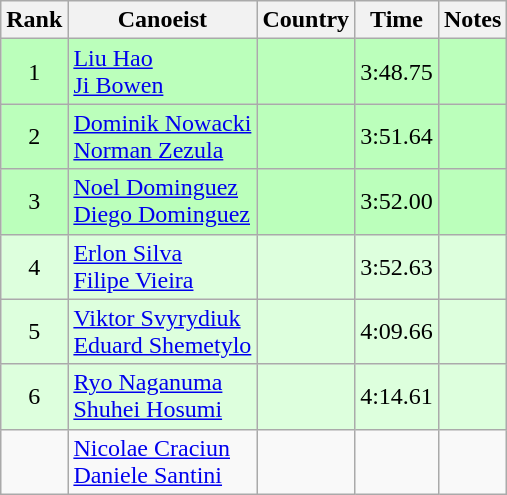<table class="wikitable" style="text-align:center">
<tr>
<th>Rank</th>
<th>Canoeist</th>
<th>Country</th>
<th>Time</th>
<th>Notes</th>
</tr>
<tr bgcolor=bbffbb>
<td>1</td>
<td align="left"><a href='#'>Liu Hao</a><br><a href='#'>Ji Bowen</a></td>
<td align="left"></td>
<td>3:48.75</td>
<td></td>
</tr>
<tr bgcolor=bbffbb>
<td>2</td>
<td align="left"><a href='#'>Dominik Nowacki</a><br><a href='#'>Norman Zezula</a></td>
<td align="left"></td>
<td>3:51.64</td>
<td></td>
</tr>
<tr bgcolor=bbffbb>
<td>3</td>
<td align="left"><a href='#'>Noel Dominguez</a><br><a href='#'>Diego Dominguez</a></td>
<td align="left"></td>
<td>3:52.00</td>
<td></td>
</tr>
<tr bgcolor=ddffdd>
<td>4</td>
<td align="left"><a href='#'>Erlon Silva</a><br><a href='#'>Filipe Vieira</a></td>
<td align="left"></td>
<td>3:52.63</td>
<td></td>
</tr>
<tr bgcolor=ddffdd>
<td>5</td>
<td align="left"><a href='#'>Viktor Svyrydiuk</a><br><a href='#'>Eduard Shemetylo</a></td>
<td align="left"></td>
<td>4:09.66</td>
<td></td>
</tr>
<tr bgcolor=ddffdd>
<td>6</td>
<td align="left"><a href='#'>Ryo Naganuma</a><br><a href='#'>Shuhei Hosumi</a></td>
<td align="left"></td>
<td>4:14.61</td>
<td></td>
</tr>
<tr>
<td></td>
<td align="left"><a href='#'>Nicolae Craciun</a><br><a href='#'>Daniele Santini</a></td>
<td align="left"></td>
<td></td>
<td></td>
</tr>
</table>
